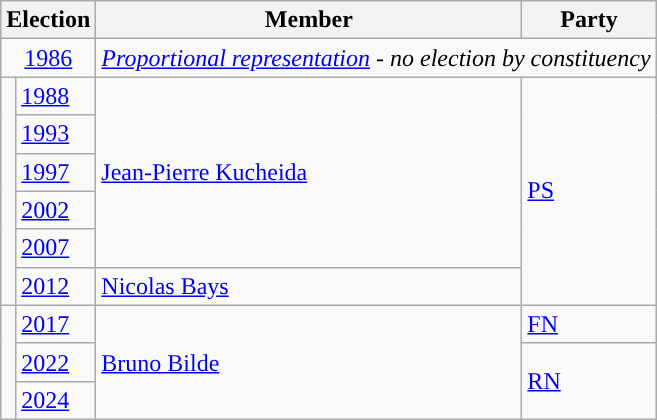<table class="wikitable">
<tr>
<th colspan="2">Election</th>
<th>Member</th>
<th>Party</th>
</tr>
<tr>
<td colspan="2" align="center"><a href='#'>1986</a></td>
<td colspan="2"><em><a href='#'>Proportional representation</a> - no election by constituency</em></td>
</tr>
<tr>
<td rowspan="6" style="background-color: "></td>
<td><a href='#'>1988</a></td>
<td rowspan="5"><a href='#'>Jean-Pierre Kucheida</a></td>
<td rowspan="6"><a href='#'>PS</a></td>
</tr>
<tr>
<td><a href='#'>1993</a></td>
</tr>
<tr>
<td><a href='#'>1997</a></td>
</tr>
<tr>
<td><a href='#'>2002</a></td>
</tr>
<tr>
<td><a href='#'>2007</a></td>
</tr>
<tr>
<td><a href='#'>2012</a></td>
<td><a href='#'>Nicolas Bays</a></td>
</tr>
<tr>
<td rowspan="3" style="background-color: "></td>
<td><a href='#'>2017</a></td>
<td rowspan="3"><a href='#'>Bruno Bilde</a></td>
<td><a href='#'>FN</a></td>
</tr>
<tr>
<td><a href='#'>2022</a></td>
<td rowspan="2"><a href='#'>RN</a></td>
</tr>
<tr>
<td><a href='#'>2024</a></td>
</tr>
</table>
